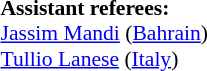<table width=50% style="font-size: 90%">
<tr>
<td><br><strong>Assistant referees:</strong>
<br><a href='#'>Jassim Mandi</a> (<a href='#'>Bahrain</a>)
<br><a href='#'>Tullio Lanese</a> (<a href='#'>Italy</a>)</td>
</tr>
</table>
